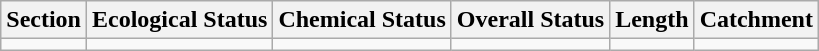<table class="wikitable">
<tr>
<th>Section</th>
<th>Ecological Status</th>
<th>Chemical Status</th>
<th>Overall Status</th>
<th>Length</th>
<th>Catchment</th>
</tr>
<tr>
<td></td>
<td></td>
<td></td>
<td></td>
<td></td>
<td></td>
</tr>
</table>
